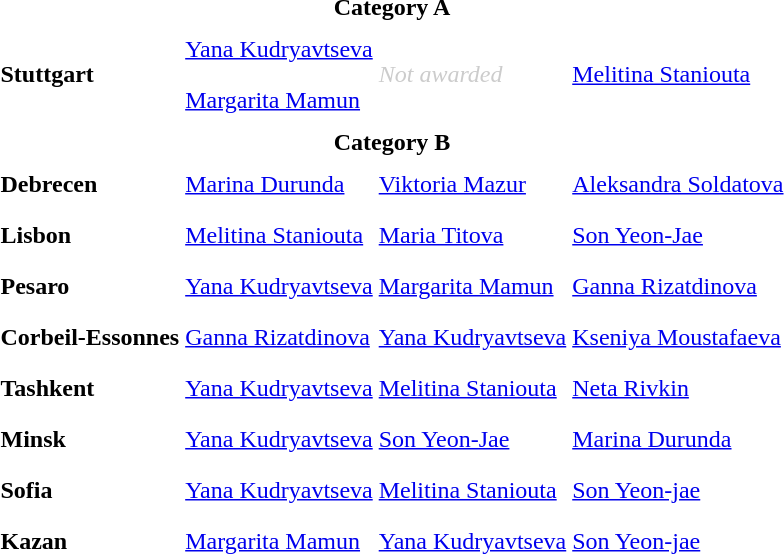<table>
<tr>
<td colspan="4" style="text-align:center;"><strong>Category A</strong></td>
</tr>
<tr>
<th rowspan=2 scope=row style="text-align:left">Stuttgart</th>
<td style="height:30px;"> <a href='#'>Yana Kudryavtseva</a></td>
<td rowspan=2 style=color:#ccc><em>Not awarded</em></td>
<td rowspan=2> <a href='#'>Melitina Staniouta</a></td>
</tr>
<tr>
<td style="height:30px;"> <a href='#'>Margarita Mamun</a></td>
</tr>
<tr>
<td colspan="4" style="text-align:center;"><strong>Category B</strong></td>
</tr>
<tr>
<th scope=row style="text-align:left">Debrecen</th>
<td style="height:30px;"> <a href='#'>Marina Durunda</a></td>
<td style="height:30px;"> <a href='#'>Viktoria Mazur</a></td>
<td style="height:30px;"> <a href='#'>Aleksandra Soldatova</a></td>
</tr>
<tr>
<th scope=row style="text-align:left">Lisbon</th>
<td style="height:30px;"> <a href='#'>Melitina Staniouta</a></td>
<td style="height:30px;"> <a href='#'>Maria Titova</a></td>
<td style="height:30px;"> <a href='#'>Son Yeon-Jae</a></td>
</tr>
<tr>
<th scope=row style="text-align:left">Pesaro</th>
<td style="height:30px;"> <a href='#'>Yana Kudryavtseva</a></td>
<td style="height:30px;"> <a href='#'>Margarita Mamun</a></td>
<td style="height:30px;"> <a href='#'>Ganna Rizatdinova</a></td>
</tr>
<tr>
<th scope=row style="text-align:left">Corbeil-Essonnes</th>
<td style="height:30px;"> <a href='#'>Ganna Rizatdinova</a></td>
<td style="height:30px;"> <a href='#'>Yana Kudryavtseva</a></td>
<td style="height:30px;"> <a href='#'>Kseniya Moustafaeva</a></td>
</tr>
<tr>
<th scope=row style="text-align:left">Tashkent</th>
<td style="height:30px;"> <a href='#'>Yana Kudryavtseva</a></td>
<td style="height:30px;"> <a href='#'>Melitina Staniouta</a></td>
<td style="height:30px;"> <a href='#'>Neta Rivkin</a></td>
</tr>
<tr>
<th scope=row style="text-align:left">Minsk</th>
<td style="height:30px;"> <a href='#'>Yana Kudryavtseva</a></td>
<td style="height:30px;"> <a href='#'>Son Yeon-Jae</a></td>
<td style="height:30px;"> <a href='#'>Marina Durunda</a></td>
</tr>
<tr>
<th scope=row style="text-align:left">Sofia</th>
<td style="height:30px;"> <a href='#'>Yana Kudryavtseva</a></td>
<td style="height:30px;"> <a href='#'>Melitina Staniouta</a></td>
<td style="height:30px;"> <a href='#'>Son Yeon-jae</a></td>
</tr>
<tr>
<th scope=row style="text-align:left">Kazan</th>
<td style="height:30px;"> <a href='#'>Margarita Mamun</a></td>
<td style="height:30px;"> <a href='#'>Yana Kudryavtseva</a></td>
<td style="height:30px;"> <a href='#'>Son Yeon-jae</a></td>
</tr>
</table>
